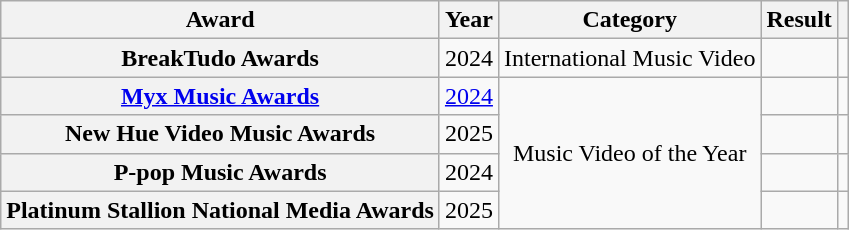<table class="wikitable sortable plainrowheaders" style="text-align:center;">
<tr>
<th scope="col">Award</th>
<th scope="col">Year</th>
<th scope="col">Category</th>
<th scope="col">Result</th>
<th scope="col" class="unsortable"></th>
</tr>
<tr>
<th scope="row">BreakTudo Awards</th>
<td>2024</td>
<td>International Music Video</td>
<td></td>
<td></td>
</tr>
<tr>
<th scope="row"><a href='#'>Myx Music Awards</a></th>
<td><a href='#'>2024</a></td>
<td rowspan="4">Music Video of the Year</td>
<td></td>
<td></td>
</tr>
<tr>
<th scope="row">New Hue Video Music Awards</th>
<td>2025</td>
<td></td>
<td></td>
</tr>
<tr>
<th scope="row">P-pop Music Awards</th>
<td>2024</td>
<td></td>
<td></td>
</tr>
<tr>
<th scope="row">Platinum Stallion National Media Awards</th>
<td>2025</td>
<td></td>
<td></td>
</tr>
</table>
